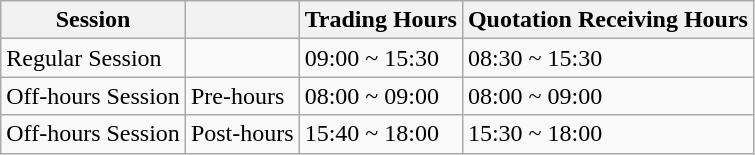<table class="wikitable">
<tr>
<th>Session</th>
<th></th>
<th>Trading Hours</th>
<th>Quotation Receiving Hours</th>
</tr>
<tr>
<td>Regular Session</td>
<td></td>
<td>09:00 ~ 15:30</td>
<td>08:30 ~ 15:30</td>
</tr>
<tr>
<td>Off-hours Session</td>
<td>Pre-hours</td>
<td>08:00 ~ 09:00</td>
<td>08:00 ~ 09:00</td>
</tr>
<tr>
<td>Off-hours Session</td>
<td>Post-hours</td>
<td>15:40 ~ 18:00</td>
<td>15:30 ~ 18:00</td>
</tr>
</table>
